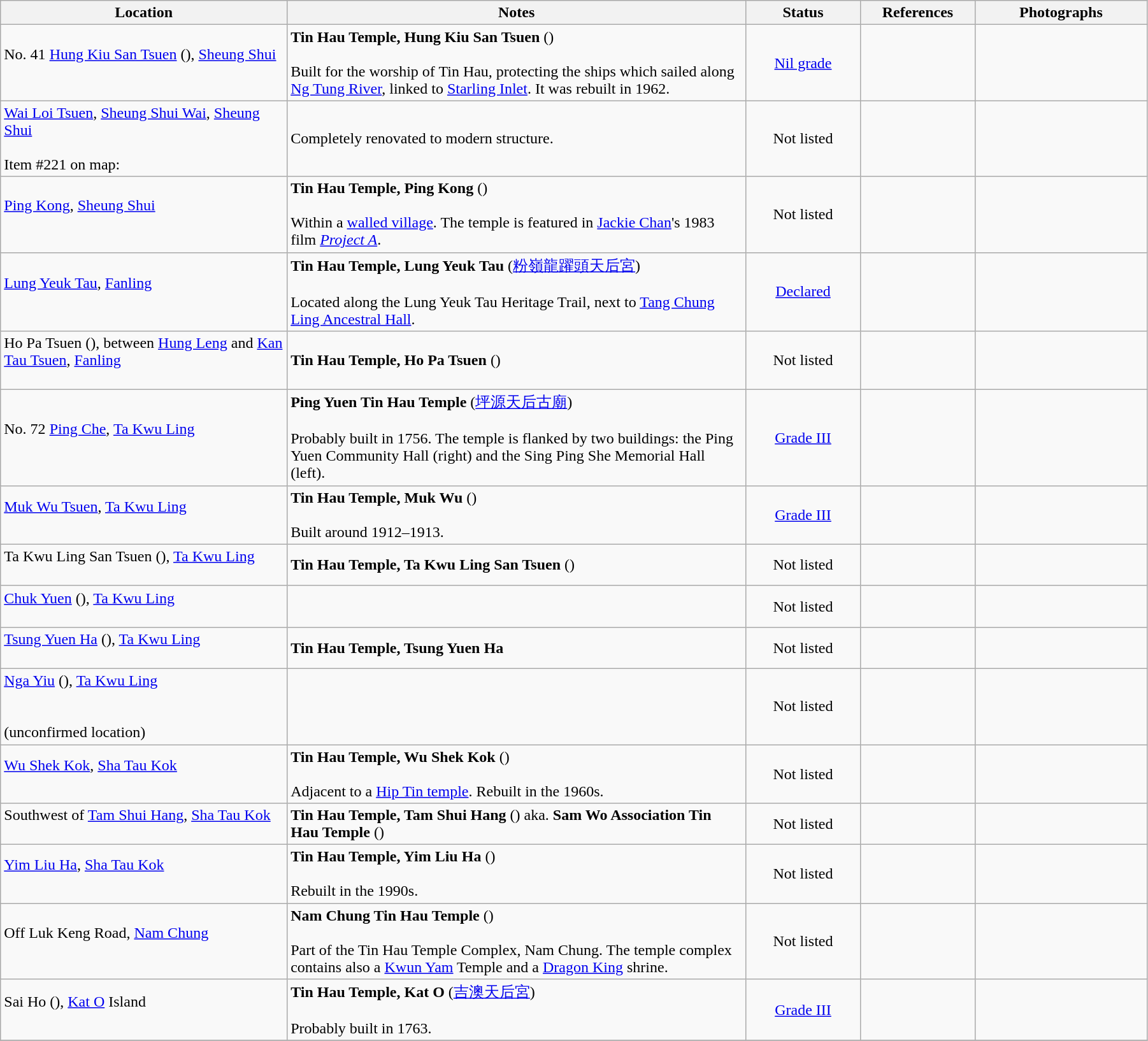<table class="wikitable sortable" style="width:95%">
<tr>
<th width="25%">Location</th>
<th width="40%">Notes</th>
<th width="10%">Status</th>
<th width="10%">References</th>
<th width="15%">Photographs</th>
</tr>
<tr>
<td>No. 41 <a href='#'>Hung Kiu San Tsuen</a> (), <a href='#'>Sheung Shui</a><br><br></td>
<td><strong>Tin Hau Temple, Hung Kiu San Tsuen</strong> ()<br><br>Built for the worship of Tin Hau, protecting the ships which sailed along <a href='#'>Ng Tung River</a>, linked to <a href='#'>Starling Inlet</a>. It was rebuilt in 1962.</td>
<td style="text-align:center"><a href='#'>Nil grade</a></td>
<td>  </td>
<td></td>
</tr>
<tr>
<td><a href='#'>Wai Loi Tsuen</a>, <a href='#'>Sheung Shui Wai</a>, <a href='#'>Sheung Shui</a><br><br>Item #221 on map: <br>
</td>
<td>Completely renovated to modern structure.</td>
<td style="text-align:center">Not listed</td>
<td></td>
<td></td>
</tr>
<tr>
<td><a href='#'>Ping Kong</a>, <a href='#'>Sheung Shui</a><br><br></td>
<td><strong>Tin Hau Temple, Ping Kong</strong> ()<br><br>Within a <a href='#'>walled village</a>. The temple is featured in <a href='#'>Jackie Chan</a>'s 1983 film <em><a href='#'>Project A</a></em>.</td>
<td style="text-align:center">Not listed</td>
<td></td>
<td></td>
</tr>
<tr>
<td><a href='#'>Lung Yeuk Tau</a>, <a href='#'>Fanling</a><br><br></td>
<td><strong>Tin Hau Temple, Lung Yeuk Tau</strong> (<a href='#'>粉嶺龍躍頭天后宮</a>)<br><br>Located along the Lung Yeuk Tau Heritage Trail, next to <a href='#'>Tang Chung Ling Ancestral Hall</a>.</td>
<td style="text-align:center"><a href='#'>Declared</a></td>
<td>    </td>
<td></td>
</tr>
<tr>
<td>Ho Pa Tsuen (), between <a href='#'>Hung Leng</a> and <a href='#'>Kan Tau Tsuen</a>, <a href='#'>Fanling</a><br><br></td>
<td><strong>Tin Hau Temple, Ho Pa Tsuen</strong> ()</td>
<td style="text-align:center">Not listed</td>
<td>  </td>
<td></td>
</tr>
<tr>
<td>No. 72 <a href='#'>Ping Che</a>, <a href='#'>Ta Kwu Ling</a><br><br></td>
<td><strong>Ping Yuen Tin Hau Temple</strong> (<a href='#'>坪源天后古廟</a>)<br><br>Probably built in 1756. The temple is flanked by two buildings: the Ping Yuen Community Hall (right) and the Sing Ping She Memorial Hall (left).</td>
<td style="text-align:center"><a href='#'>Grade III</a></td>
<td>    </td>
<td></td>
</tr>
<tr>
<td><a href='#'>Muk Wu Tsuen</a>, <a href='#'>Ta Kwu Ling</a><br><br></td>
<td><strong>Tin Hau Temple, Muk Wu</strong> ()<br><br>Built around 1912–1913.</td>
<td style="text-align:center"><a href='#'>Grade III</a></td>
<td> </td>
<td></td>
</tr>
<tr>
<td>Ta Kwu Ling San Tsuen (), <a href='#'>Ta Kwu Ling</a><br><br></td>
<td><strong>Tin Hau Temple, Ta Kwu Ling San Tsuen</strong> ()</td>
<td style="text-align:center">Not listed</td>
<td></td>
<td></td>
</tr>
<tr>
<td><a href='#'>Chuk Yuen</a> (), <a href='#'>Ta Kwu Ling</a><br><br></td>
<td></td>
<td style="text-align:center">Not listed</td>
<td></td>
<td></td>
</tr>
<tr>
<td><a href='#'>Tsung Yuen Ha</a> (), <a href='#'>Ta Kwu Ling</a><br><br></td>
<td><strong>Tin Hau Temple, Tsung Yuen Ha</strong></td>
<td style="text-align:center">Not listed</td>
<td> </td>
<td></td>
</tr>
<tr>
<td><a href='#'>Nga Yiu</a> (), <a href='#'>Ta Kwu Ling</a><br><br><br>(unconfirmed location)</td>
<td></td>
<td style="text-align:center">Not listed</td>
<td></td>
<td></td>
</tr>
<tr>
<td><a href='#'>Wu Shek Kok</a>, <a href='#'>Sha Tau Kok</a><br><br></td>
<td><strong>Tin Hau Temple, Wu Shek Kok</strong> ()<br><br>Adjacent to a <a href='#'>Hip Tin temple</a>. Rebuilt in the 1960s.</td>
<td style="text-align:center">Not listed</td>
<td> </td>
<td></td>
</tr>
<tr>
<td>Southwest of <a href='#'>Tam Shui Hang</a>, <a href='#'>Sha Tau Kok</a><br><br></td>
<td><strong>Tin Hau Temple, Tam Shui Hang</strong> () aka. <strong>Sam Wo Association Tin Hau Temple</strong> ()</td>
<td style="text-align:center">Not listed</td>
<td> </td>
<td></td>
</tr>
<tr>
<td><a href='#'>Yim Liu Ha</a>, <a href='#'>Sha Tau Kok</a><br><br></td>
<td><strong>Tin Hau Temple, Yim Liu Ha</strong> ()<br><br>Rebuilt in the 1990s.</td>
<td style="text-align:center">Not listed</td>
<td>  </td>
<td></td>
</tr>
<tr>
<td>Off Luk Keng Road, <a href='#'>Nam Chung</a><br><br></td>
<td><strong>Nam Chung Tin Hau Temple</strong> ()<br><br>Part of the Tin Hau Temple Complex, Nam Chung. The temple complex contains also a <a href='#'>Kwun Yam</a> Temple and a <a href='#'>Dragon King</a> shrine.</td>
<td style="text-align:center">Not listed</td>
<td>  </td>
<td></td>
</tr>
<tr>
<td>Sai Ho (), <a href='#'>Kat O</a> Island<br><br></td>
<td><strong>Tin Hau Temple, Kat O</strong> (<a href='#'>吉澳天后宮</a>)<br><br>Probably built in 1763.</td>
<td style="text-align:center"><a href='#'>Grade III</a></td>
<td>  <br> </td>
<td></td>
</tr>
<tr>
</tr>
</table>
